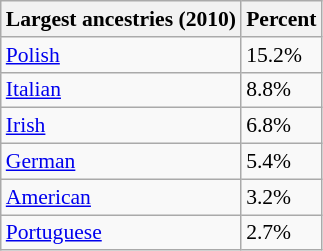<table class="wikitable sortable collapsible" style="font-size: 90%;">
<tr>
<th>Largest ancestries (2010)</th>
<th>Percent</th>
</tr>
<tr>
<td><a href='#'>Polish</a></td>
<td>15.2%</td>
</tr>
<tr>
<td><a href='#'>Italian</a></td>
<td>8.8%</td>
</tr>
<tr>
<td><a href='#'>Irish</a></td>
<td>6.8%</td>
</tr>
<tr>
<td><a href='#'>German</a></td>
<td>5.4%</td>
</tr>
<tr>
<td><a href='#'>American</a></td>
<td>3.2%</td>
</tr>
<tr>
<td><a href='#'>Portuguese</a></td>
<td>2.7%</td>
</tr>
</table>
